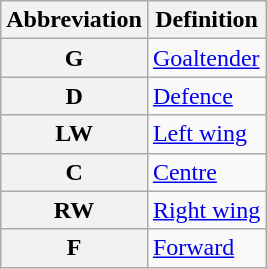<table class="wikitable">
<tr>
<th scope="col">Abbreviation</th>
<th scope="col">Definition</th>
</tr>
<tr>
<th scope="row">G</th>
<td><a href='#'>Goaltender</a></td>
</tr>
<tr>
<th scope="row">D</th>
<td><a href='#'>Defence</a></td>
</tr>
<tr>
<th scope="row">LW</th>
<td><a href='#'>Left wing</a></td>
</tr>
<tr>
<th scope="row">C</th>
<td><a href='#'>Centre</a></td>
</tr>
<tr>
<th scope="row">RW</th>
<td><a href='#'>Right wing</a></td>
</tr>
<tr>
<th scope="row">F</th>
<td><a href='#'>Forward</a></td>
</tr>
</table>
